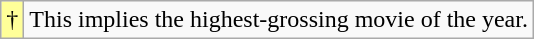<table class="wikitable">
<tr>
<td style="background-color:#FFFF99">†</td>
<td>This implies the highest-grossing movie of the year.</td>
</tr>
</table>
